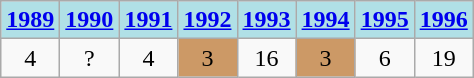<table class="wikitable" style="text-align: center;">
<tr>
<th style="background: #b0e0e6;"><a href='#'>1989</a></th>
<th style="background: #b0e0e6;"><a href='#'>1990</a></th>
<th style="background: #b0e0e6;"><a href='#'>1991</a></th>
<th style="background: #b0e0e6;"><a href='#'>1992</a></th>
<th style="background: #b0e0e6;"><a href='#'>1993</a></th>
<th style="background: #b0e0e6;"><a href='#'>1994</a></th>
<th style="background: #b0e0e6;"><a href='#'>1995</a></th>
<th style="background: #b0e0e6;"><a href='#'>1996</a></th>
</tr>
<tr>
<td>4</td>
<td>?</td>
<td>4</td>
<td style="background: #cc9966;">3</td>
<td>16</td>
<td style="background: #cc9966;">3</td>
<td>6</td>
<td>19</td>
</tr>
</table>
